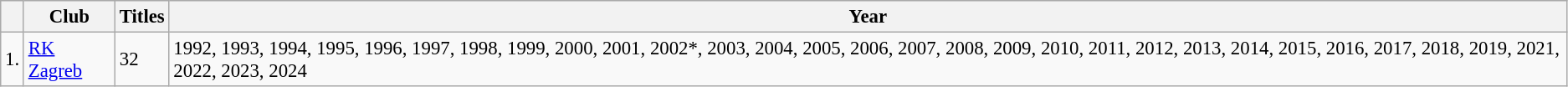<table class="wikitable sortable" style="font-size:95%;">
<tr style="background:#e9e9e9">
<th></th>
<th>Club</th>
<th>Titles</th>
<th>Year</th>
</tr>
<tr>
<td>1.</td>
<td><a href='#'>RK Zagreb</a></td>
<td>32</td>
<td>1992, 1993, 1994, 1995, 1996, 1997, 1998, 1999, 2000, 2001, 2002*, 2003, 2004, 2005, 2006, 2007, 2008, 2009, 2010, 2011, 2012, 2013, 2014, 2015, 2016, 2017, 2018, 2019, 2021, 2022, 2023, 2024</td>
</tr>
</table>
